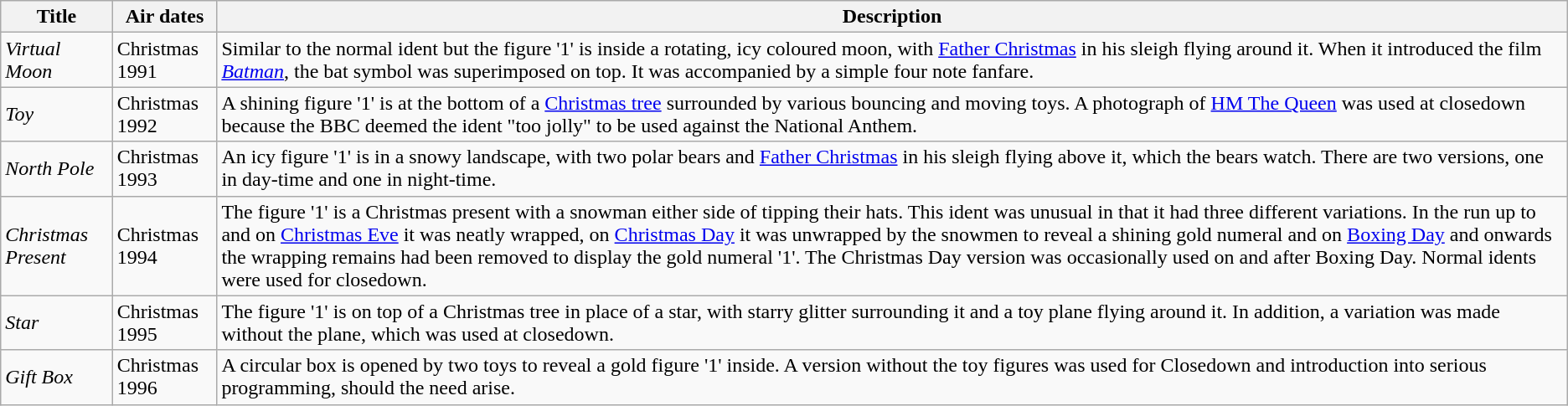<table class="wikitable">
<tr>
<th>Title</th>
<th>Air dates</th>
<th>Description</th>
</tr>
<tr>
<td><em>Virtual Moon</em></td>
<td>Christmas 1991</td>
<td>Similar to the normal ident but the figure '1' is inside a rotating, icy coloured moon, with <a href='#'>Father Christmas</a> in his sleigh flying around it. When it introduced the film <em><a href='#'>Batman</a></em>, the bat symbol was superimposed on top. It was accompanied by a simple four note fanfare.</td>
</tr>
<tr>
<td><em>Toy</em></td>
<td>Christmas 1992</td>
<td>A shining figure '1' is at the bottom of a <a href='#'>Christmas tree</a> surrounded by various bouncing and moving toys. A photograph of <a href='#'>HM The Queen</a> was used at closedown because the BBC deemed the ident "too jolly" to be used against the National Anthem.</td>
</tr>
<tr>
<td><em>North Pole</em></td>
<td>Christmas 1993</td>
<td>An icy figure '1' is in a snowy landscape, with two polar bears and <a href='#'>Father Christmas</a> in his sleigh flying above it, which the bears watch. There are two versions, one in day-time and one in night-time.</td>
</tr>
<tr>
<td><em>Christmas Present</em></td>
<td>Christmas 1994</td>
<td>The figure '1' is a Christmas present with a snowman either side of tipping their hats. This ident was unusual in that it had three different variations. In the run up to and on <a href='#'>Christmas Eve</a> it was neatly wrapped, on <a href='#'>Christmas Day</a> it was unwrapped by the snowmen to reveal a shining gold numeral and on <a href='#'>Boxing Day</a> and onwards the wrapping remains had been removed to display the gold numeral '1'. The Christmas Day version was occasionally used on and after Boxing Day. Normal idents were used for closedown.</td>
</tr>
<tr>
<td><em>Star</em></td>
<td>Christmas 1995</td>
<td>The figure '1' is on top of a Christmas tree in place of a star, with starry glitter surrounding it and a toy plane flying around it. In addition, a variation was made without the plane, which was used at closedown.</td>
</tr>
<tr>
<td><em>Gift Box</em></td>
<td>Christmas 1996</td>
<td>A circular box is opened by two toys to reveal a gold figure '1' inside. A version without the toy figures was used for Closedown and introduction into serious programming, should the need arise.</td>
</tr>
</table>
